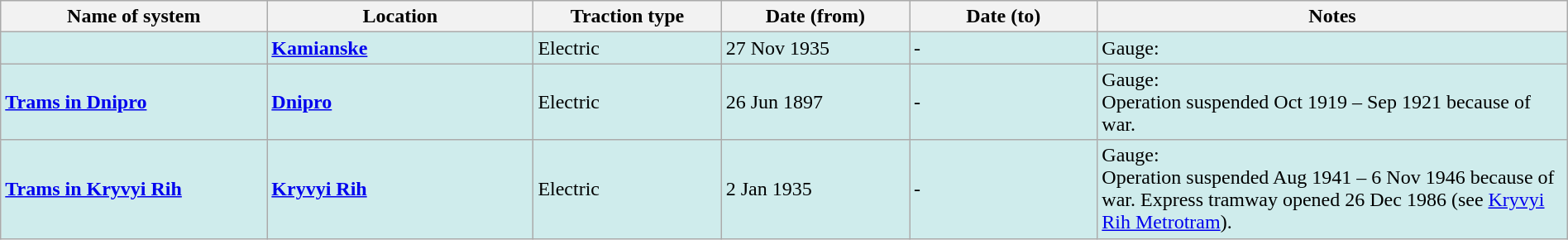<table class="wikitable" style="width:100%;">
<tr>
<th style="width:17%;">Name of system</th>
<th style="width:17%;">Location</th>
<th style="width:12%;">Traction type</th>
<th style="width:12%;">Date (from)</th>
<th style="width:12%;">Date (to)</th>
<th style="width:30%;">Notes</th>
</tr>
<tr style="background:#CFECEC">
<td><strong></strong></td>
<td><strong><a href='#'>Kamianske</a></strong></td>
<td>Electric</td>
<td>27 Nov 1935</td>
<td>-</td>
<td>Gauge: </td>
</tr>
<tr style="background:#CFECEC">
<td><strong><a href='#'>Trams in Dnipro</a></strong></td>
<td><strong><a href='#'>Dnipro</a></strong></td>
<td>Electric</td>
<td>26 Jun 1897</td>
<td>-</td>
<td>Gauge: <br>Operation suspended Oct 1919 – Sep 1921 because of war.</td>
</tr>
<tr style="background:#CFECEC">
<td><strong><a href='#'>Trams in Kryvyi Rih</a></strong></td>
<td><strong><a href='#'>Kryvyi Rih</a></strong></td>
<td>Electric</td>
<td>2 Jan 1935</td>
<td>-</td>
<td>Gauge: <br>Operation suspended Aug 1941 – 6 Nov 1946 because of war. Express tramway opened 26 Dec 1986 (see <a href='#'>Kryvyi Rih Metrotram</a>).</td>
</tr>
</table>
